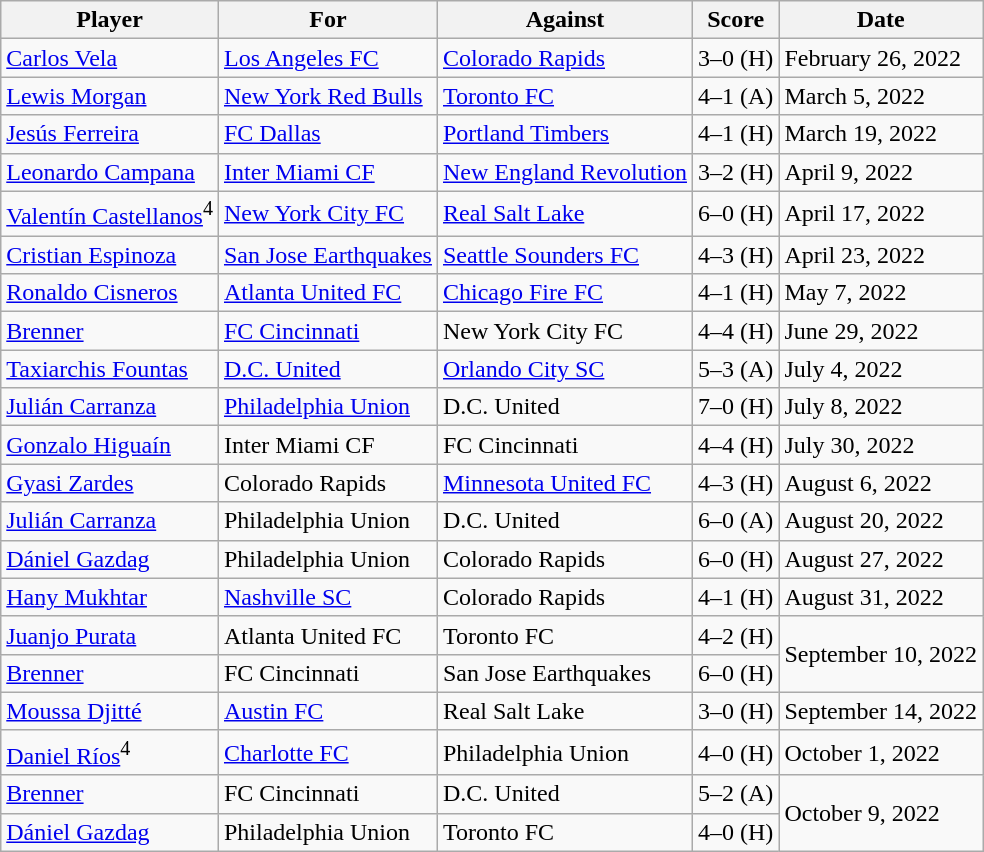<table class="wikitable">
<tr>
<th>Player</th>
<th>For</th>
<th>Against</th>
<th>Score</th>
<th>Date</th>
</tr>
<tr>
<td> <a href='#'>Carlos Vela</a></td>
<td><a href='#'>Los Angeles FC</a></td>
<td><a href='#'>Colorado Rapids</a></td>
<td>3–0 (H)</td>
<td>February 26, 2022</td>
</tr>
<tr>
<td> <a href='#'>Lewis Morgan</a></td>
<td><a href='#'>New York Red Bulls</a></td>
<td><a href='#'>Toronto FC</a></td>
<td>4–1 (A)</td>
<td>March 5, 2022</td>
</tr>
<tr>
<td> <a href='#'>Jesús Ferreira</a></td>
<td><a href='#'>FC Dallas</a></td>
<td><a href='#'>Portland Timbers</a></td>
<td>4–1 (H)</td>
<td>March 19, 2022</td>
</tr>
<tr>
<td> <a href='#'>Leonardo Campana</a></td>
<td><a href='#'>Inter Miami CF</a></td>
<td><a href='#'>New England Revolution</a></td>
<td>3–2 (H)</td>
<td>April 9, 2022</td>
</tr>
<tr>
<td> <a href='#'>Valentín Castellanos</a><sup>4</sup></td>
<td><a href='#'>New York City FC</a></td>
<td><a href='#'>Real Salt Lake</a></td>
<td>6–0 (H)</td>
<td>April 17, 2022</td>
</tr>
<tr>
<td> <a href='#'>Cristian Espinoza</a></td>
<td><a href='#'>San Jose Earthquakes</a></td>
<td><a href='#'>Seattle Sounders FC</a></td>
<td>4–3 (H)</td>
<td>April 23, 2022</td>
</tr>
<tr>
<td> <a href='#'>Ronaldo Cisneros</a></td>
<td><a href='#'>Atlanta United FC</a></td>
<td><a href='#'>Chicago Fire FC</a></td>
<td>4–1 (H)</td>
<td>May 7, 2022</td>
</tr>
<tr>
<td> <a href='#'>Brenner</a></td>
<td><a href='#'>FC Cincinnati</a></td>
<td>New York City FC</td>
<td>4–4 (H)</td>
<td>June 29, 2022</td>
</tr>
<tr>
<td> <a href='#'>Taxiarchis Fountas</a></td>
<td><a href='#'>D.C. United</a></td>
<td><a href='#'>Orlando City SC</a></td>
<td>5–3 (A)</td>
<td>July 4, 2022</td>
</tr>
<tr>
<td> <a href='#'>Julián Carranza</a></td>
<td><a href='#'>Philadelphia Union</a></td>
<td>D.C. United</td>
<td>7–0 (H)</td>
<td>July 8, 2022</td>
</tr>
<tr>
<td> <a href='#'>Gonzalo Higuaín</a></td>
<td>Inter Miami CF</td>
<td>FC Cincinnati</td>
<td>4–4 (H)</td>
<td>July 30, 2022</td>
</tr>
<tr>
<td> <a href='#'>Gyasi Zardes</a></td>
<td>Colorado Rapids</td>
<td><a href='#'>Minnesota United FC</a></td>
<td>4–3 (H)</td>
<td>August 6, 2022</td>
</tr>
<tr>
<td> <a href='#'>Julián Carranza</a></td>
<td>Philadelphia Union</td>
<td>D.C. United</td>
<td>6–0 (A)</td>
<td>August 20, 2022</td>
</tr>
<tr>
<td> <a href='#'>Dániel Gazdag</a></td>
<td>Philadelphia Union</td>
<td>Colorado Rapids</td>
<td>6–0 (H)</td>
<td>August 27, 2022</td>
</tr>
<tr>
<td> <a href='#'>Hany Mukhtar</a></td>
<td><a href='#'>Nashville SC</a></td>
<td>Colorado Rapids</td>
<td>4–1 (H)</td>
<td>August 31, 2022</td>
</tr>
<tr>
<td> <a href='#'>Juanjo Purata</a></td>
<td>Atlanta United FC</td>
<td>Toronto FC</td>
<td>4–2 (H)</td>
<td rowspan=2>September 10, 2022</td>
</tr>
<tr>
<td> <a href='#'>Brenner</a></td>
<td>FC Cincinnati</td>
<td>San Jose Earthquakes</td>
<td>6–0 (H)</td>
</tr>
<tr>
<td> <a href='#'>Moussa Djitté</a></td>
<td><a href='#'>Austin FC</a></td>
<td>Real Salt Lake</td>
<td>3–0 (H)</td>
<td>September 14, 2022</td>
</tr>
<tr>
<td> <a href='#'>Daniel Ríos</a><sup>4</sup></td>
<td><a href='#'>Charlotte FC</a></td>
<td>Philadelphia Union</td>
<td>4–0 (H)</td>
<td>October 1, 2022</td>
</tr>
<tr>
<td> <a href='#'>Brenner</a></td>
<td>FC Cincinnati</td>
<td>D.C. United</td>
<td>5–2 (A)</td>
<td rowspan=2>October 9, 2022</td>
</tr>
<tr>
<td> <a href='#'>Dániel Gazdag</a></td>
<td>Philadelphia Union</td>
<td>Toronto FC</td>
<td>4–0 (H)</td>
</tr>
</table>
